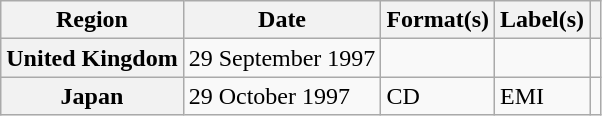<table class="wikitable plainrowheaders">
<tr>
<th scope="col">Region</th>
<th scope="col">Date</th>
<th scope="col">Format(s)</th>
<th scope="col">Label(s)</th>
<th scope="col"></th>
</tr>
<tr>
<th scope="row">United Kingdom</th>
<td>29 September 1997</td>
<td></td>
<td></td>
<td></td>
</tr>
<tr>
<th scope="row">Japan</th>
<td>29 October 1997</td>
<td>CD</td>
<td>EMI</td>
<td></td>
</tr>
</table>
